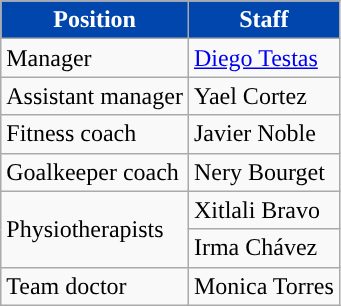<table class="wikitable">
<tr>
<th style="background-color:#0046AD;color:#FFFFFF;">Position</th>
<th style="background-color:#0046AD;color:#FFFFFF;">Staff</th>
</tr>
<tr>
<td>Manager</td>
<td> <a href='#'>Diego Testas</a></td>
</tr>
<tr>
<td>Assistant manager</td>
<td> Yael Cortez</td>
</tr>
<tr>
<td>Fitness coach</td>
<td> Javier Noble</td>
</tr>
<tr>
<td>Goalkeeper coach</td>
<td> Nery Bourget</td>
</tr>
<tr>
<td rowspan="2">Physiotherapists</td>
<td> Xitlali Bravo</td>
</tr>
<tr>
<td> Irma Chávez</td>
</tr>
<tr>
<td>Team doctor</td>
<td> Monica Torres</td>
</tr>
</table>
